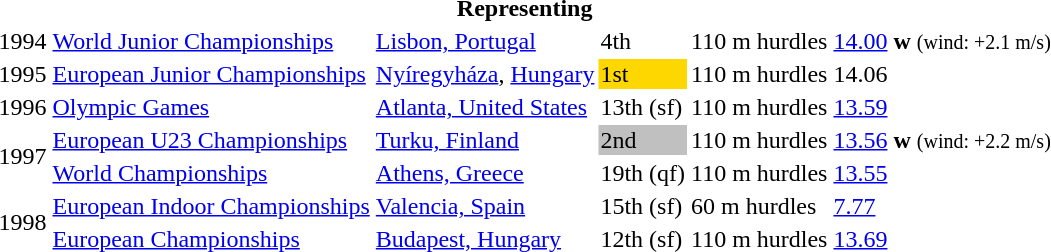<table>
<tr>
<th colspan="6">Representing </th>
</tr>
<tr>
<td>1994</td>
<td><a href='#'>World Junior Championships</a></td>
<td><a href='#'>Lisbon, Portugal</a></td>
<td>4th</td>
<td>110 m hurdles</td>
<td><a href='#'>14.00</a> <strong>w</strong> <small>(wind: +2.1 m/s)</small></td>
</tr>
<tr>
<td>1995</td>
<td><a href='#'>European Junior Championships</a></td>
<td><a href='#'>Nyíregyháza</a>, <a href='#'>Hungary</a></td>
<td bgcolor="gold">1st</td>
<td>110 m hurdles</td>
<td>14.06</td>
</tr>
<tr>
<td>1996</td>
<td><a href='#'>Olympic Games</a></td>
<td><a href='#'>Atlanta, United States</a></td>
<td>13th (sf)</td>
<td>110 m hurdles</td>
<td><a href='#'>13.59</a></td>
</tr>
<tr>
<td rowspan=2>1997</td>
<td><a href='#'>European U23 Championships</a></td>
<td><a href='#'>Turku, Finland</a></td>
<td bgcolor="silver">2nd</td>
<td>110 m hurdles</td>
<td><a href='#'>13.56</a> <strong>w</strong> <small>(wind: +2.2 m/s)</small></td>
</tr>
<tr>
<td><a href='#'>World Championships</a></td>
<td><a href='#'>Athens, Greece</a></td>
<td>19th (qf)</td>
<td>110 m hurdles</td>
<td><a href='#'>13.55</a></td>
</tr>
<tr>
<td rowspan=2>1998</td>
<td><a href='#'>European Indoor Championships</a></td>
<td><a href='#'>Valencia, Spain</a></td>
<td>15th (sf)</td>
<td>60 m hurdles</td>
<td><a href='#'>7.77</a></td>
</tr>
<tr>
<td><a href='#'>European Championships</a></td>
<td><a href='#'>Budapest, Hungary</a></td>
<td>12th (sf)</td>
<td>110 m hurdles</td>
<td><a href='#'>13.69</a></td>
</tr>
</table>
